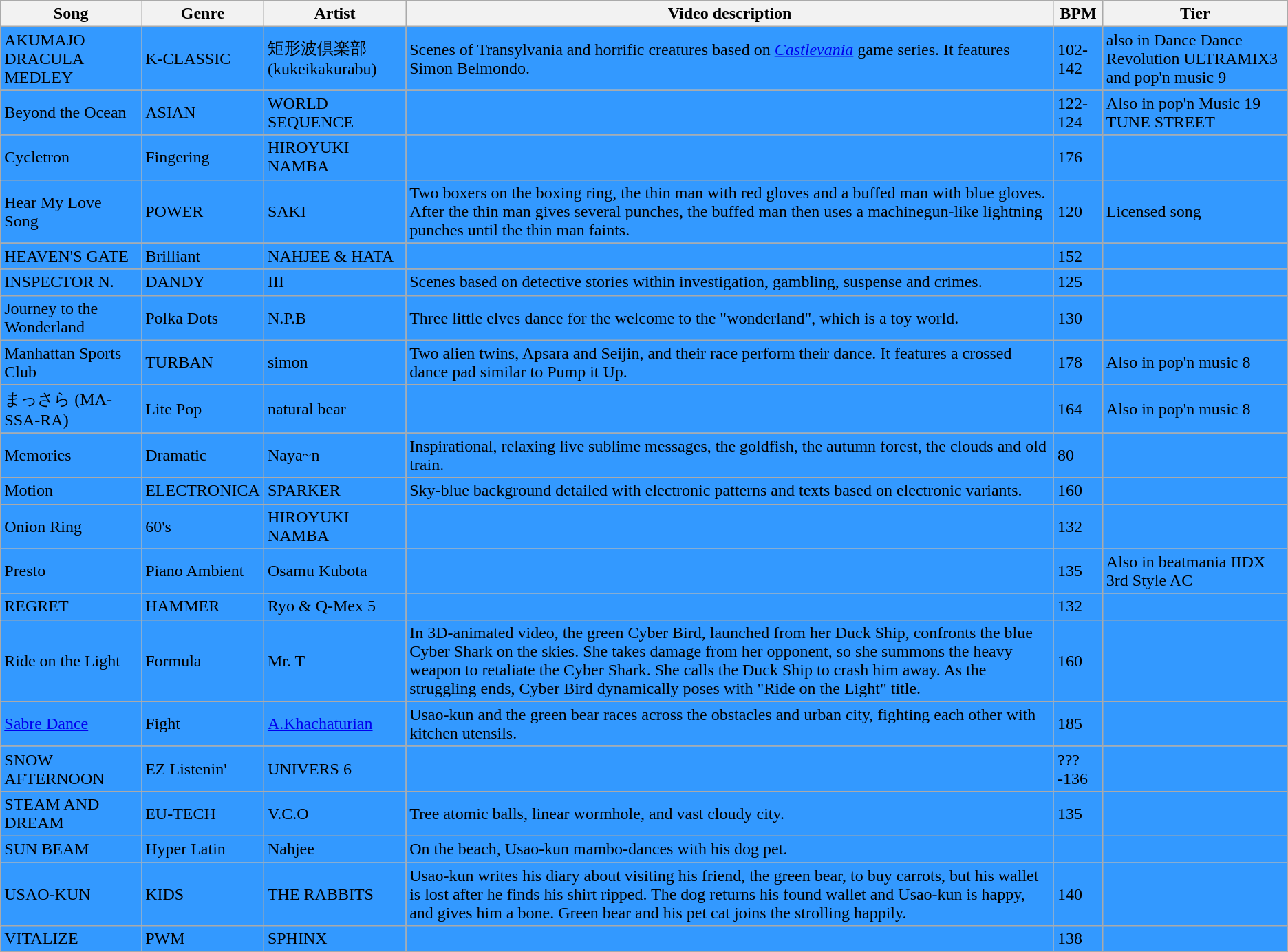<table class="wikitable">
<tr>
<th>Song</th>
<th>Genre</th>
<th>Artist</th>
<th>Video description</th>
<th>BPM</th>
<th>Tier</th>
</tr>
<tr style="background:#3399FF;">
<td>AKUMAJO DRACULA MEDLEY</td>
<td>K-CLASSIC</td>
<td>矩形波倶楽部 (kukeikakurabu)</td>
<td>Scenes of Transylvania and horrific creatures based on <em><a href='#'>Castlevania</a></em> game series. It features Simon Belmondo.</td>
<td>102-142</td>
<td>also in Dance Dance Revolution ULTRAMIX3 and pop'n music 9</td>
</tr>
<tr style="background:#3399FF;">
<td>Beyond the Ocean</td>
<td>ASIAN</td>
<td>WORLD SEQUENCE</td>
<td></td>
<td>122-124</td>
<td>Also in pop'n Music 19 TUNE STREET</td>
</tr>
<tr style="background:#3399FF;">
<td>Cycletron</td>
<td>Fingering</td>
<td>HIROYUKI NAMBA</td>
<td></td>
<td>176</td>
<td></td>
</tr>
<tr style="background:#3399FF;">
<td>Hear My Love Song</td>
<td>POWER</td>
<td>SAKI</td>
<td>Two boxers on the boxing ring, the thin man with red gloves and a buffed man with blue gloves. After the thin man gives several punches, the buffed man then uses a machinegun-like lightning punches until the thin man faints.</td>
<td>120</td>
<td>Licensed song</td>
</tr>
<tr style="background:#3399FF;">
<td>HEAVEN'S GATE</td>
<td>Brilliant</td>
<td>NAHJEE & HATA</td>
<td></td>
<td>152</td>
<td></td>
</tr>
<tr style="background:#3399FF;">
<td>INSPECTOR N.</td>
<td>DANDY</td>
<td>III</td>
<td>Scenes based on detective stories within investigation, gambling, suspense and crimes.</td>
<td>125</td>
<td></td>
</tr>
<tr style="background:#3399FF;">
<td>Journey to the Wonderland</td>
<td>Polka Dots</td>
<td>N.P.B</td>
<td>Three little elves dance for the welcome to the "wonderland", which is a toy world.</td>
<td>130</td>
<td></td>
</tr>
<tr style="background:#3399FF;">
<td>Manhattan Sports Club</td>
<td>TURBAN</td>
<td>simon</td>
<td>Two alien twins, Apsara and Seijin, and their race perform their dance. It features a crossed dance pad similar to Pump it Up.</td>
<td>178</td>
<td>Also in pop'n music 8</td>
</tr>
<tr style="background:#3399FF;">
<td>まっさら (MA-SSA-RA)</td>
<td>Lite Pop</td>
<td>natural bear</td>
<td></td>
<td>164</td>
<td>Also in pop'n music 8</td>
</tr>
<tr style="background:#3399FF;">
<td>Memories</td>
<td>Dramatic</td>
<td>Naya~n</td>
<td>Inspirational, relaxing live sublime messages, the goldfish, the autumn forest, the clouds and old train.</td>
<td>80</td>
<td></td>
</tr>
<tr style="background:#3399FF;">
<td>Motion</td>
<td>ELECTRONICA</td>
<td>SPARKER</td>
<td>Sky-blue background detailed with electronic patterns and texts based on electronic variants.</td>
<td>160</td>
<td></td>
</tr>
<tr style="background:#3399FF;">
<td>Onion Ring</td>
<td>60's</td>
<td>HIROYUKI NAMBA</td>
<td></td>
<td>132</td>
<td></td>
</tr>
<tr style="background:#3399FF;">
<td>Presto</td>
<td>Piano Ambient</td>
<td>Osamu Kubota</td>
<td></td>
<td>135</td>
<td>Also in beatmania IIDX 3rd Style AC</td>
</tr>
<tr style="background:#3399FF;">
<td>REGRET</td>
<td>HAMMER</td>
<td>Ryo & Q-Mex 5</td>
<td></td>
<td>132</td>
<td></td>
</tr>
<tr style="background:#3399FF;">
<td>Ride on the Light</td>
<td>Formula</td>
<td>Mr. T</td>
<td>In 3D-animated video, the green Cyber Bird, launched from her Duck Ship, confronts the blue Cyber Shark on the skies. She takes damage from her opponent, so she summons the heavy weapon to retaliate the Cyber Shark. She calls the Duck Ship to crash him away. As the struggling ends, Cyber Bird dynamically poses with "Ride on the Light" title.</td>
<td>160</td>
<td></td>
</tr>
<tr style="background:#3399FF;">
<td><a href='#'>Sabre Dance</a></td>
<td>Fight</td>
<td><a href='#'>A.Khachaturian</a></td>
<td>Usao-kun and the green bear races across the obstacles and urban city, fighting each other with kitchen utensils.</td>
<td>185</td>
<td></td>
</tr>
<tr style="background:#3399FF;">
<td>SNOW AFTERNOON</td>
<td>EZ Listenin'</td>
<td>UNIVERS 6</td>
<td></td>
<td>???-136</td>
<td></td>
</tr>
<tr style="background:#3399FF;">
<td>STEAM AND DREAM</td>
<td>EU-TECH</td>
<td>V.C.O</td>
<td>Tree atomic balls, linear wormhole, and vast cloudy city.</td>
<td>135</td>
<td></td>
</tr>
<tr style="background:#3399FF;">
<td>SUN BEAM</td>
<td>Hyper Latin</td>
<td>Nahjee</td>
<td>On the beach, Usao-kun mambo-dances with his dog pet.</td>
<td></td>
<td></td>
</tr>
<tr style="background:#3399FF;">
<td>USAO-KUN</td>
<td>KIDS</td>
<td>THE RABBITS</td>
<td>Usao-kun writes his diary about visiting his friend, the green bear, to buy carrots, but his wallet is lost after he finds his shirt ripped. The dog returns his found wallet and Usao-kun is happy, and gives him a bone. Green bear and his pet cat joins the strolling happily.</td>
<td>140</td>
<td></td>
</tr>
<tr style="background:#3399FF;">
<td>VITALIZE</td>
<td>PWM</td>
<td>SPHINX</td>
<td></td>
<td>138</td>
<td></td>
</tr>
</table>
